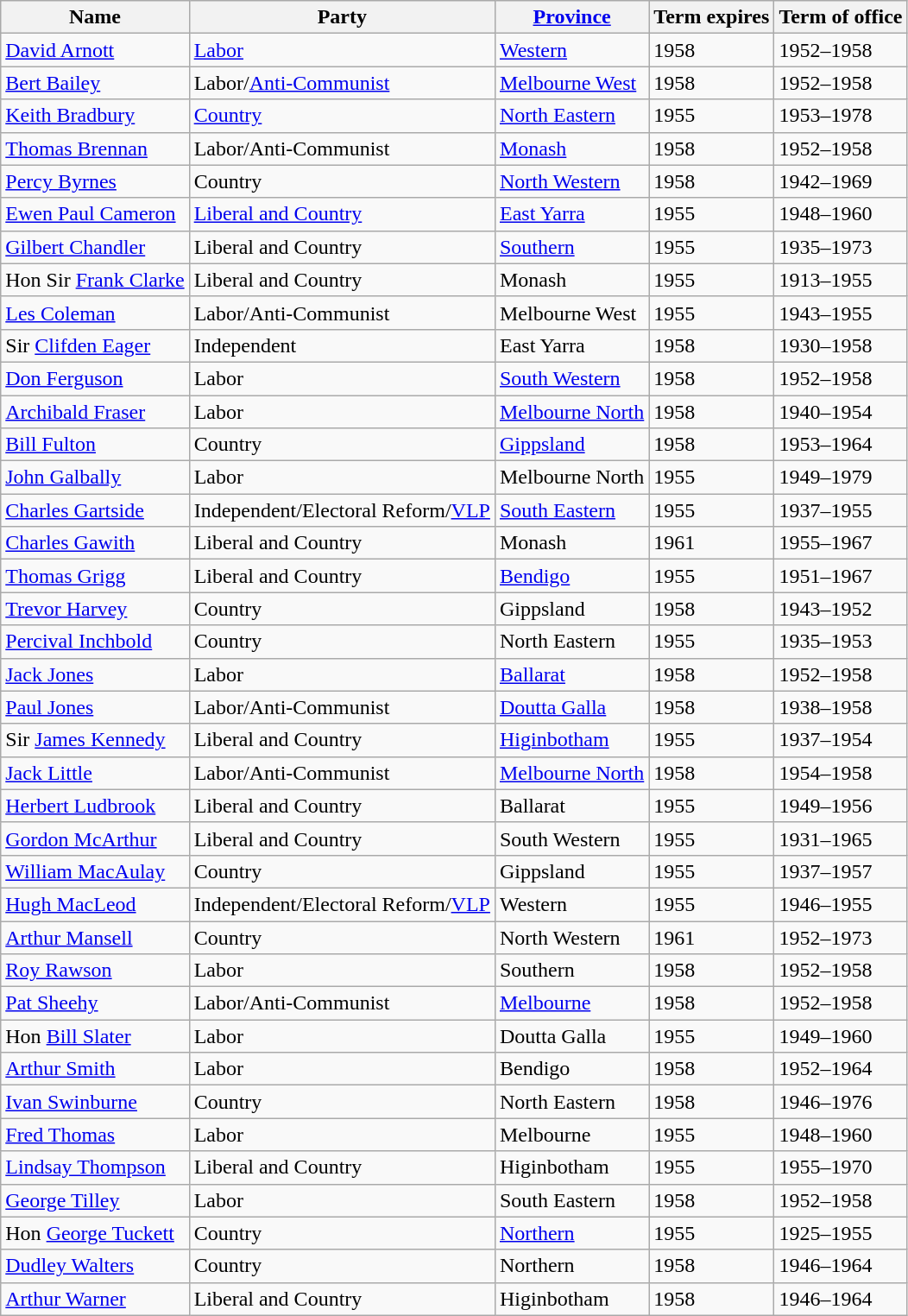<table class="wikitable sortable">
<tr>
<th>Name</th>
<th>Party</th>
<th><a href='#'>Province</a></th>
<th>Term expires</th>
<th>Term of office</th>
</tr>
<tr>
<td><a href='#'>David Arnott</a></td>
<td><a href='#'>Labor</a></td>
<td><a href='#'>Western</a></td>
<td>1958</td>
<td>1952–1958</td>
</tr>
<tr>
<td><a href='#'>Bert Bailey</a></td>
<td>Labor/<a href='#'>Anti-Communist</a></td>
<td><a href='#'>Melbourne West</a></td>
<td>1958</td>
<td>1952–1958</td>
</tr>
<tr>
<td><a href='#'>Keith Bradbury</a></td>
<td><a href='#'>Country</a></td>
<td><a href='#'>North Eastern</a></td>
<td>1955</td>
<td>1953–1978</td>
</tr>
<tr>
<td><a href='#'>Thomas Brennan</a></td>
<td>Labor/Anti-Communist</td>
<td><a href='#'>Monash</a></td>
<td>1958</td>
<td>1952–1958</td>
</tr>
<tr>
<td><a href='#'>Percy Byrnes</a></td>
<td>Country</td>
<td><a href='#'>North Western</a></td>
<td>1958</td>
<td>1942–1969</td>
</tr>
<tr>
<td><a href='#'>Ewen Paul Cameron</a></td>
<td><a href='#'>Liberal and Country</a></td>
<td><a href='#'>East Yarra</a></td>
<td>1955</td>
<td>1948–1960</td>
</tr>
<tr>
<td><a href='#'>Gilbert Chandler</a></td>
<td>Liberal and Country</td>
<td><a href='#'>Southern</a></td>
<td>1955</td>
<td>1935–1973</td>
</tr>
<tr>
<td>Hon Sir <a href='#'>Frank Clarke</a></td>
<td>Liberal and Country</td>
<td>Monash</td>
<td>1955</td>
<td>1913–1955</td>
</tr>
<tr>
<td><a href='#'>Les Coleman</a></td>
<td>Labor/Anti-Communist</td>
<td>Melbourne West</td>
<td>1955</td>
<td>1943–1955</td>
</tr>
<tr>
<td>Sir <a href='#'>Clifden Eager</a></td>
<td>Independent</td>
<td>East Yarra</td>
<td>1958</td>
<td>1930–1958</td>
</tr>
<tr>
<td><a href='#'>Don Ferguson</a></td>
<td>Labor</td>
<td><a href='#'>South Western</a></td>
<td>1958</td>
<td>1952–1958</td>
</tr>
<tr>
<td><a href='#'>Archibald Fraser</a></td>
<td>Labor</td>
<td><a href='#'>Melbourne North</a></td>
<td>1958</td>
<td>1940–1954</td>
</tr>
<tr>
<td><a href='#'>Bill Fulton</a></td>
<td>Country</td>
<td><a href='#'>Gippsland</a></td>
<td>1958</td>
<td>1953–1964</td>
</tr>
<tr>
<td><a href='#'>John Galbally</a></td>
<td>Labor</td>
<td>Melbourne North</td>
<td>1955</td>
<td>1949–1979</td>
</tr>
<tr>
<td><a href='#'>Charles Gartside</a></td>
<td>Independent/Electoral Reform/<a href='#'>VLP</a></td>
<td><a href='#'>South Eastern</a></td>
<td>1955</td>
<td>1937–1955</td>
</tr>
<tr>
<td><a href='#'>Charles Gawith</a></td>
<td>Liberal and Country</td>
<td>Monash</td>
<td>1961</td>
<td>1955–1967</td>
</tr>
<tr>
<td><a href='#'>Thomas Grigg</a></td>
<td>Liberal and Country</td>
<td><a href='#'>Bendigo</a></td>
<td>1955</td>
<td>1951–1967</td>
</tr>
<tr>
<td><a href='#'>Trevor Harvey</a></td>
<td>Country</td>
<td>Gippsland</td>
<td>1958</td>
<td>1943–1952</td>
</tr>
<tr>
<td><a href='#'>Percival Inchbold</a></td>
<td>Country</td>
<td>North Eastern</td>
<td>1955</td>
<td>1935–1953</td>
</tr>
<tr>
<td><a href='#'>Jack Jones</a></td>
<td>Labor</td>
<td><a href='#'>Ballarat</a></td>
<td>1958</td>
<td>1952–1958</td>
</tr>
<tr>
<td><a href='#'>Paul Jones</a></td>
<td>Labor/Anti-Communist</td>
<td><a href='#'>Doutta Galla</a></td>
<td>1958</td>
<td>1938–1958</td>
</tr>
<tr>
<td>Sir <a href='#'>James Kennedy</a></td>
<td>Liberal and Country</td>
<td><a href='#'>Higinbotham</a></td>
<td>1955</td>
<td>1937–1954</td>
</tr>
<tr>
<td><a href='#'>Jack Little</a></td>
<td>Labor/Anti-Communist</td>
<td><a href='#'>Melbourne North</a></td>
<td>1958</td>
<td>1954–1958</td>
</tr>
<tr>
<td><a href='#'>Herbert Ludbrook</a></td>
<td>Liberal and Country</td>
<td>Ballarat</td>
<td>1955</td>
<td>1949–1956</td>
</tr>
<tr>
<td><a href='#'>Gordon McArthur</a></td>
<td>Liberal and Country</td>
<td>South Western</td>
<td>1955</td>
<td>1931–1965</td>
</tr>
<tr>
<td><a href='#'>William MacAulay</a></td>
<td>Country</td>
<td>Gippsland</td>
<td>1955</td>
<td>1937–1957</td>
</tr>
<tr>
<td><a href='#'>Hugh MacLeod</a></td>
<td>Independent/Electoral Reform/<a href='#'>VLP</a></td>
<td>Western</td>
<td>1955</td>
<td>1946–1955</td>
</tr>
<tr>
<td><a href='#'>Arthur Mansell</a></td>
<td>Country</td>
<td>North Western</td>
<td>1961</td>
<td>1952–1973</td>
</tr>
<tr>
<td><a href='#'>Roy Rawson</a></td>
<td>Labor</td>
<td>Southern</td>
<td>1958</td>
<td>1952–1958</td>
</tr>
<tr>
<td><a href='#'>Pat Sheehy</a></td>
<td>Labor/Anti-Communist</td>
<td><a href='#'>Melbourne</a></td>
<td>1958</td>
<td>1952–1958</td>
</tr>
<tr>
<td>Hon <a href='#'>Bill Slater</a></td>
<td>Labor</td>
<td>Doutta Galla</td>
<td>1955</td>
<td>1949–1960</td>
</tr>
<tr>
<td><a href='#'>Arthur Smith</a></td>
<td>Labor</td>
<td>Bendigo</td>
<td>1958</td>
<td>1952–1964</td>
</tr>
<tr>
<td><a href='#'>Ivan Swinburne</a></td>
<td>Country</td>
<td>North Eastern</td>
<td>1958</td>
<td>1946–1976</td>
</tr>
<tr>
<td><a href='#'>Fred Thomas</a></td>
<td>Labor</td>
<td>Melbourne</td>
<td>1955</td>
<td>1948–1960</td>
</tr>
<tr>
<td><a href='#'>Lindsay Thompson</a></td>
<td>Liberal and Country</td>
<td>Higinbotham</td>
<td>1955</td>
<td>1955–1970</td>
</tr>
<tr>
<td><a href='#'>George Tilley</a></td>
<td>Labor</td>
<td>South Eastern</td>
<td>1958</td>
<td>1952–1958</td>
</tr>
<tr>
<td>Hon <a href='#'>George Tuckett</a></td>
<td>Country</td>
<td><a href='#'>Northern</a></td>
<td>1955</td>
<td>1925–1955</td>
</tr>
<tr>
<td><a href='#'>Dudley Walters</a></td>
<td>Country</td>
<td>Northern</td>
<td>1958</td>
<td>1946–1964</td>
</tr>
<tr>
<td><a href='#'>Arthur Warner</a></td>
<td>Liberal and Country</td>
<td>Higinbotham</td>
<td>1958</td>
<td>1946–1964</td>
</tr>
</table>
